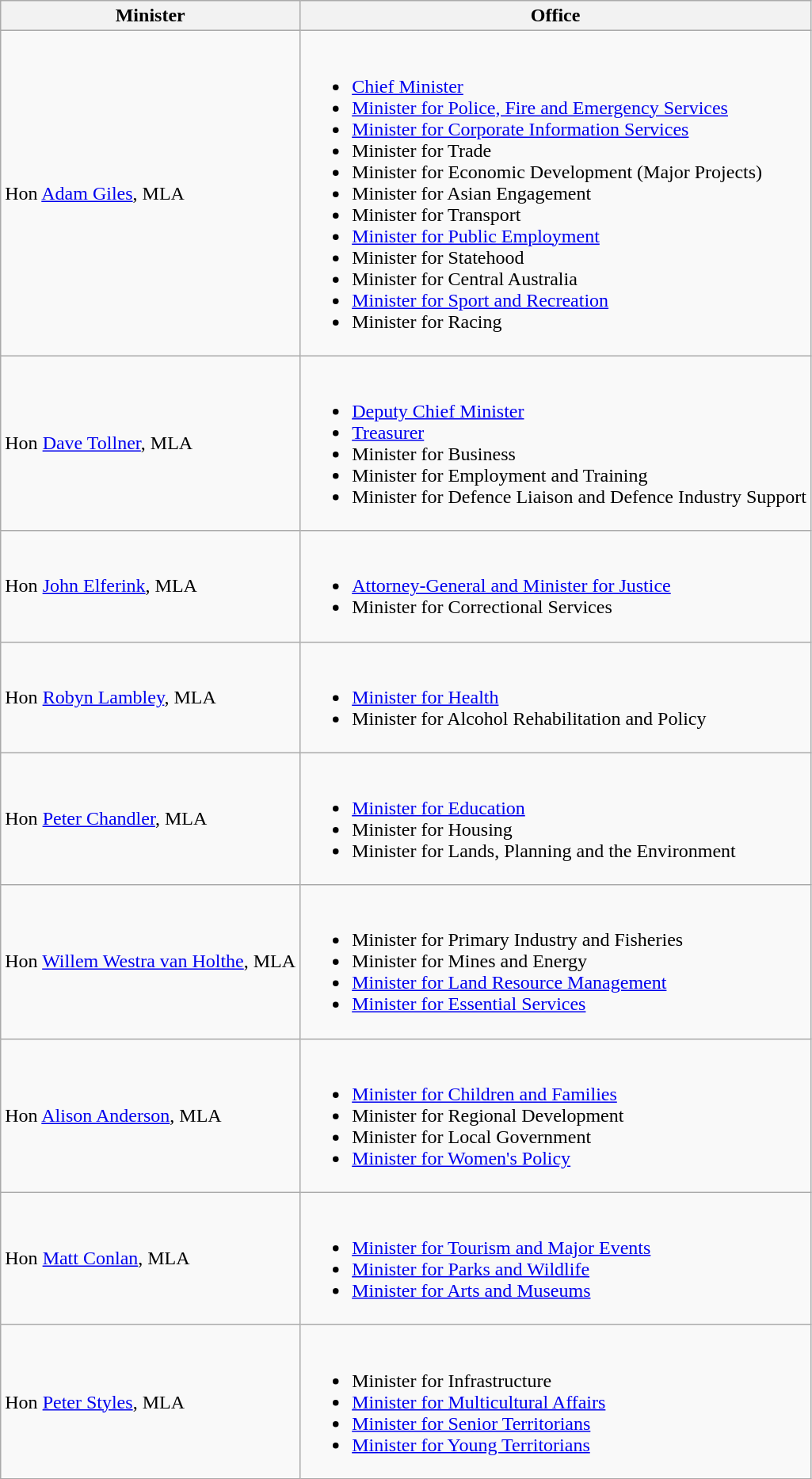<table class="wikitable">
<tr>
<th>Minister</th>
<th>Office</th>
</tr>
<tr>
<td>Hon <a href='#'>Adam Giles</a>, MLA</td>
<td><br><ul><li><a href='#'>Chief Minister</a></li><li><a href='#'>Minister for Police, Fire and Emergency Services</a></li><li><a href='#'>Minister for Corporate Information Services</a></li><li>Minister for Trade</li><li>Minister for Economic Development (Major Projects)</li><li>Minister for Asian Engagement</li><li>Minister for Transport</li><li><a href='#'>Minister for Public Employment</a></li><li>Minister for Statehood</li><li>Minister for Central Australia</li><li><a href='#'>Minister for Sport and Recreation</a></li><li>Minister for Racing</li></ul></td>
</tr>
<tr>
<td>Hon <a href='#'>Dave Tollner</a>, MLA</td>
<td><br><ul><li><a href='#'>Deputy Chief Minister</a></li><li><a href='#'>Treasurer</a></li><li>Minister for Business</li><li>Minister for Employment and Training</li><li>Minister for Defence Liaison and Defence Industry Support</li></ul></td>
</tr>
<tr>
<td>Hon <a href='#'>John Elferink</a>, MLA</td>
<td><br><ul><li><a href='#'>Attorney-General and Minister for Justice</a></li><li>Minister for Correctional Services</li></ul></td>
</tr>
<tr>
<td>Hon <a href='#'>Robyn Lambley</a>, MLA</td>
<td><br><ul><li><a href='#'>Minister for Health</a></li><li>Minister for Alcohol Rehabilitation and Policy</li></ul></td>
</tr>
<tr>
<td>Hon <a href='#'>Peter Chandler</a>, MLA</td>
<td><br><ul><li><a href='#'>Minister for Education</a></li><li>Minister for Housing</li><li>Minister for Lands, Planning and the Environment</li></ul></td>
</tr>
<tr>
<td>Hon <a href='#'>Willem Westra van Holthe</a>, MLA</td>
<td><br><ul><li>Minister for Primary Industry and Fisheries</li><li>Minister for Mines and Energy</li><li><a href='#'>Minister for Land Resource Management</a></li><li><a href='#'>Minister for Essential Services</a></li></ul></td>
</tr>
<tr>
<td>Hon <a href='#'>Alison Anderson</a>, MLA</td>
<td><br><ul><li><a href='#'>Minister for Children and Families</a></li><li>Minister for Regional Development</li><li>Minister for Local Government</li><li><a href='#'>Minister for Women's Policy</a></li></ul></td>
</tr>
<tr>
<td>Hon <a href='#'>Matt Conlan</a>, MLA</td>
<td><br><ul><li><a href='#'>Minister for Tourism and Major Events</a></li><li><a href='#'>Minister for Parks and Wildlife</a></li><li><a href='#'>Minister for Arts and Museums</a></li></ul></td>
</tr>
<tr>
<td>Hon <a href='#'>Peter Styles</a>, MLA</td>
<td><br><ul><li>Minister for Infrastructure</li><li><a href='#'>Minister for Multicultural Affairs</a></li><li><a href='#'>Minister for Senior Territorians</a></li><li><a href='#'>Minister for Young Territorians</a></li></ul></td>
</tr>
</table>
